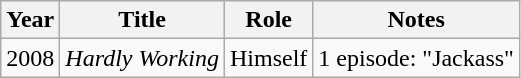<table class = "wikitable sortable">
<tr>
<th>Year</th>
<th>Title</th>
<th>Role</th>
<th>Notes</th>
</tr>
<tr>
<td>2008</td>
<td><em>Hardly Working</em></td>
<td>Himself</td>
<td>1 episode: "Jackass"</td>
</tr>
</table>
